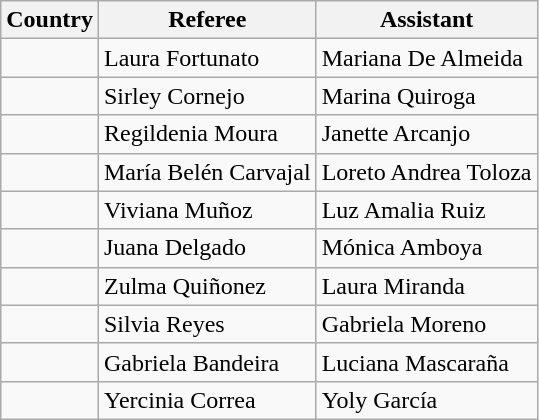<table class="wikitable">
<tr>
<th>Country</th>
<th>Referee</th>
<th>Assistant</th>
</tr>
<tr>
<td align=center></td>
<td>Laura Fortunato</td>
<td>Mariana De Almeida</td>
</tr>
<tr>
<td align=center></td>
<td>Sirley Cornejo</td>
<td>Marina Quiroga</td>
</tr>
<tr>
<td align=center></td>
<td>Regildenia Moura</td>
<td>Janette Arcanjo</td>
</tr>
<tr>
<td align=center></td>
<td>María Belén Carvajal</td>
<td>Loreto Andrea Toloza</td>
</tr>
<tr>
<td align=center></td>
<td>Viviana Muñoz</td>
<td>Luz Amalia Ruiz</td>
</tr>
<tr>
<td align=center></td>
<td>Juana Delgado</td>
<td>Mónica Amboya</td>
</tr>
<tr>
<td align=center></td>
<td>Zulma Quiñonez</td>
<td>Laura Miranda</td>
</tr>
<tr>
<td align=center></td>
<td>Silvia Reyes</td>
<td>Gabriela Moreno</td>
</tr>
<tr>
<td align=center></td>
<td>Gabriela Bandeira</td>
<td>Luciana Mascaraña</td>
</tr>
<tr>
<td align=center></td>
<td>Yercinia Correa</td>
<td>Yoly García</td>
</tr>
</table>
